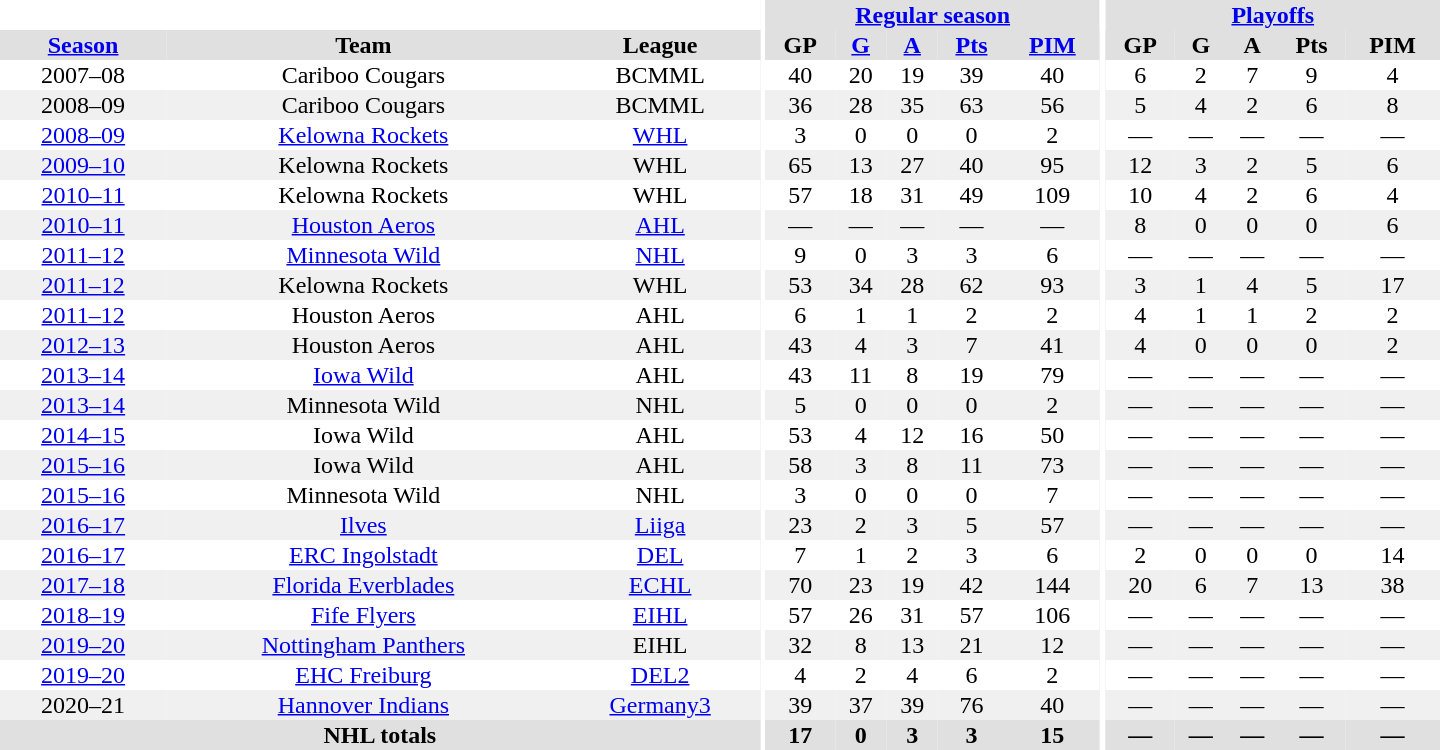<table border="0" cellpadding="1" cellspacing="0" style="text-align:center; width:60em">
<tr bgcolor="#e0e0e0">
<th colspan="3" bgcolor="#ffffff"></th>
<th rowspan="99" bgcolor="#ffffff"></th>
<th colspan="5"><a href='#'>Regular season</a></th>
<th rowspan="99" bgcolor="#ffffff"></th>
<th colspan="5"><a href='#'>Playoffs</a></th>
</tr>
<tr bgcolor="#e0e0e0">
<th><a href='#'>Season</a></th>
<th>Team</th>
<th>League</th>
<th>GP</th>
<th><a href='#'>G</a></th>
<th><a href='#'>A</a></th>
<th><a href='#'>Pts</a></th>
<th><a href='#'>PIM</a></th>
<th>GP</th>
<th>G</th>
<th>A</th>
<th>Pts</th>
<th>PIM</th>
</tr>
<tr>
<td>2007–08</td>
<td>Cariboo Cougars</td>
<td>BCMML</td>
<td>40</td>
<td>20</td>
<td>19</td>
<td>39</td>
<td>40</td>
<td>6</td>
<td>2</td>
<td>7</td>
<td>9</td>
<td>4</td>
</tr>
<tr bgcolor="#f0f0f0">
<td>2008–09</td>
<td>Cariboo Cougars</td>
<td>BCMML</td>
<td>36</td>
<td>28</td>
<td>35</td>
<td>63</td>
<td>56</td>
<td>5</td>
<td>4</td>
<td>2</td>
<td>6</td>
<td>8</td>
</tr>
<tr>
<td><a href='#'>2008–09</a></td>
<td><a href='#'>Kelowna Rockets</a></td>
<td><a href='#'>WHL</a></td>
<td>3</td>
<td>0</td>
<td>0</td>
<td>0</td>
<td>2</td>
<td>—</td>
<td>—</td>
<td>—</td>
<td>—</td>
<td>—</td>
</tr>
<tr bgcolor="#f0f0f0">
<td><a href='#'>2009–10</a></td>
<td>Kelowna Rockets</td>
<td>WHL</td>
<td>65</td>
<td>13</td>
<td>27</td>
<td>40</td>
<td>95</td>
<td>12</td>
<td>3</td>
<td>2</td>
<td>5</td>
<td>6</td>
</tr>
<tr>
<td><a href='#'>2010–11</a></td>
<td>Kelowna Rockets</td>
<td>WHL</td>
<td>57</td>
<td>18</td>
<td>31</td>
<td>49</td>
<td>109</td>
<td>10</td>
<td>4</td>
<td>2</td>
<td>6</td>
<td>4</td>
</tr>
<tr bgcolor="#f0f0f0">
<td><a href='#'>2010–11</a></td>
<td><a href='#'>Houston Aeros</a></td>
<td><a href='#'>AHL</a></td>
<td>—</td>
<td>—</td>
<td>—</td>
<td>—</td>
<td>—</td>
<td>8</td>
<td>0</td>
<td>0</td>
<td>0</td>
<td>6</td>
</tr>
<tr>
<td><a href='#'>2011–12</a></td>
<td><a href='#'>Minnesota Wild</a></td>
<td><a href='#'>NHL</a></td>
<td>9</td>
<td>0</td>
<td>3</td>
<td>3</td>
<td>6</td>
<td>—</td>
<td>—</td>
<td>—</td>
<td>—</td>
<td>—</td>
</tr>
<tr bgcolor="#f0f0f0">
<td><a href='#'>2011–12</a></td>
<td>Kelowna Rockets</td>
<td>WHL</td>
<td>53</td>
<td>34</td>
<td>28</td>
<td>62</td>
<td>93</td>
<td>3</td>
<td>1</td>
<td>4</td>
<td>5</td>
<td>17</td>
</tr>
<tr>
<td><a href='#'>2011–12</a></td>
<td>Houston Aeros</td>
<td>AHL</td>
<td>6</td>
<td>1</td>
<td>1</td>
<td>2</td>
<td>2</td>
<td>4</td>
<td>1</td>
<td>1</td>
<td>2</td>
<td>2</td>
</tr>
<tr bgcolor="#f0f0f0">
<td><a href='#'>2012–13</a></td>
<td>Houston Aeros</td>
<td>AHL</td>
<td>43</td>
<td>4</td>
<td>3</td>
<td>7</td>
<td>41</td>
<td>4</td>
<td>0</td>
<td>0</td>
<td>0</td>
<td>2</td>
</tr>
<tr>
<td><a href='#'>2013–14</a></td>
<td><a href='#'>Iowa Wild</a></td>
<td>AHL</td>
<td>43</td>
<td>11</td>
<td>8</td>
<td>19</td>
<td>79</td>
<td>—</td>
<td>—</td>
<td>—</td>
<td>—</td>
<td>—</td>
</tr>
<tr bgcolor="#f0f0f0">
<td><a href='#'>2013–14</a></td>
<td>Minnesota Wild</td>
<td>NHL</td>
<td>5</td>
<td>0</td>
<td>0</td>
<td>0</td>
<td>2</td>
<td>—</td>
<td>—</td>
<td>—</td>
<td>—</td>
<td>—</td>
</tr>
<tr>
<td><a href='#'>2014–15</a></td>
<td>Iowa Wild</td>
<td>AHL</td>
<td>53</td>
<td>4</td>
<td>12</td>
<td>16</td>
<td>50</td>
<td>—</td>
<td>—</td>
<td>—</td>
<td>—</td>
<td>—</td>
</tr>
<tr bgcolor="#f0f0f0">
<td><a href='#'>2015–16</a></td>
<td>Iowa Wild</td>
<td>AHL</td>
<td>58</td>
<td>3</td>
<td>8</td>
<td>11</td>
<td>73</td>
<td>—</td>
<td>—</td>
<td>—</td>
<td>—</td>
<td>—</td>
</tr>
<tr>
<td><a href='#'>2015–16</a></td>
<td>Minnesota Wild</td>
<td>NHL</td>
<td>3</td>
<td>0</td>
<td>0</td>
<td>0</td>
<td>7</td>
<td>—</td>
<td>—</td>
<td>—</td>
<td>—</td>
<td>—</td>
</tr>
<tr bgcolor="#f0f0f0">
<td><a href='#'>2016–17</a></td>
<td><a href='#'>Ilves</a></td>
<td><a href='#'>Liiga</a></td>
<td>23</td>
<td>2</td>
<td>3</td>
<td>5</td>
<td>57</td>
<td>—</td>
<td>—</td>
<td>—</td>
<td>—</td>
<td>—</td>
</tr>
<tr>
<td><a href='#'>2016–17</a></td>
<td><a href='#'>ERC Ingolstadt</a></td>
<td><a href='#'>DEL</a></td>
<td>7</td>
<td>1</td>
<td>2</td>
<td>3</td>
<td>6</td>
<td>2</td>
<td>0</td>
<td>0</td>
<td>0</td>
<td>14</td>
</tr>
<tr bgcolor="#f0f0f0">
<td><a href='#'>2017–18</a></td>
<td><a href='#'>Florida Everblades</a></td>
<td><a href='#'>ECHL</a></td>
<td>70</td>
<td>23</td>
<td>19</td>
<td>42</td>
<td>144</td>
<td>20</td>
<td>6</td>
<td>7</td>
<td>13</td>
<td>38</td>
</tr>
<tr>
<td><a href='#'>2018–19</a></td>
<td><a href='#'>Fife Flyers</a></td>
<td><a href='#'>EIHL</a></td>
<td>57</td>
<td>26</td>
<td>31</td>
<td>57</td>
<td>106</td>
<td>—</td>
<td>—</td>
<td>—</td>
<td>—</td>
<td>—</td>
</tr>
<tr>
</tr>
<tr bgcolor="#f0f0f0">
<td><a href='#'>2019–20</a></td>
<td><a href='#'>Nottingham Panthers</a></td>
<td>EIHL</td>
<td>32</td>
<td>8</td>
<td>13</td>
<td>21</td>
<td>12</td>
<td>—</td>
<td>—</td>
<td>—</td>
<td>—</td>
<td>—</td>
</tr>
<tr>
<td><a href='#'>2019–20</a></td>
<td><a href='#'>EHC Freiburg</a></td>
<td><a href='#'>DEL2</a></td>
<td>4</td>
<td>2</td>
<td>4</td>
<td>6</td>
<td>2</td>
<td>—</td>
<td>—</td>
<td>—</td>
<td>—</td>
<td>—</td>
</tr>
<tr>
</tr>
<tr bgcolor="#f0f0f0">
<td>2020–21</td>
<td><a href='#'>Hannover Indians</a></td>
<td><a href='#'>Germany3</a></td>
<td>39</td>
<td>37</td>
<td>39</td>
<td>76</td>
<td>40</td>
<td>—</td>
<td>—</td>
<td>—</td>
<td>—</td>
<td>—</td>
</tr>
<tr bgcolor="#e0e0e0">
<th colspan="3">NHL totals</th>
<th>17</th>
<th>0</th>
<th>3</th>
<th>3</th>
<th>15</th>
<th>—</th>
<th>—</th>
<th>—</th>
<th>—</th>
<th>—</th>
</tr>
</table>
